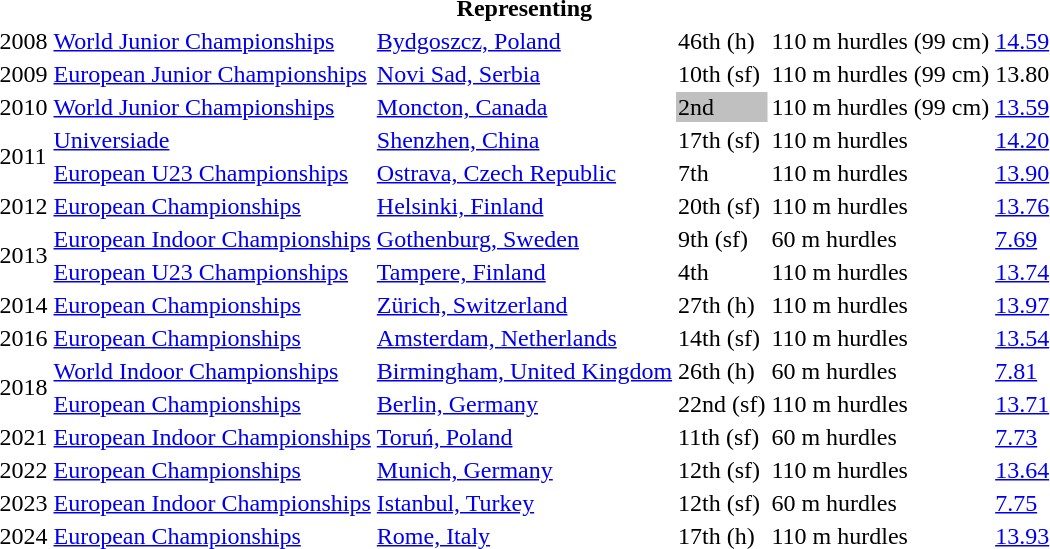<table>
<tr>
<th colspan="6">Representing </th>
</tr>
<tr>
<td>2008</td>
<td><a href='#'>World Junior Championships</a></td>
<td><a href='#'>Bydgoszcz, Poland</a></td>
<td>46th (h)</td>
<td>110 m hurdles (99 cm)</td>
<td><a href='#'>14.59</a></td>
</tr>
<tr>
<td>2009</td>
<td><a href='#'>European Junior Championships</a></td>
<td><a href='#'>Novi Sad, Serbia</a></td>
<td>10th (sf)</td>
<td>110 m hurdles (99 cm)</td>
<td>13.80</td>
</tr>
<tr>
<td>2010</td>
<td><a href='#'>World Junior Championships</a></td>
<td><a href='#'>Moncton, Canada</a></td>
<td bgcolor=silver>2nd</td>
<td>110 m hurdles (99 cm)</td>
<td><a href='#'>13.59</a></td>
</tr>
<tr>
<td rowspan=2>2011</td>
<td><a href='#'>Universiade</a></td>
<td><a href='#'>Shenzhen, China</a></td>
<td>17th (sf)</td>
<td>110 m hurdles</td>
<td><a href='#'>14.20</a></td>
</tr>
<tr>
<td><a href='#'>European U23 Championships</a></td>
<td><a href='#'>Ostrava, Czech Republic</a></td>
<td>7th</td>
<td>110 m hurdles</td>
<td><a href='#'>13.90</a></td>
</tr>
<tr>
<td>2012</td>
<td><a href='#'>European Championships</a></td>
<td><a href='#'>Helsinki, Finland</a></td>
<td>20th (sf)</td>
<td>110 m hurdles</td>
<td><a href='#'>13.76</a></td>
</tr>
<tr>
<td rowspan=2>2013</td>
<td><a href='#'>European Indoor Championships</a></td>
<td><a href='#'>Gothenburg, Sweden</a></td>
<td>9th (sf)</td>
<td>60 m hurdles</td>
<td><a href='#'>7.69</a></td>
</tr>
<tr>
<td><a href='#'>European U23 Championships</a></td>
<td><a href='#'>Tampere, Finland</a></td>
<td>4th</td>
<td>110 m hurdles</td>
<td><a href='#'>13.74</a></td>
</tr>
<tr>
<td>2014</td>
<td><a href='#'>European Championships</a></td>
<td><a href='#'>Zürich, Switzerland</a></td>
<td>27th (h)</td>
<td>110 m hurdles</td>
<td><a href='#'>13.97</a></td>
</tr>
<tr>
<td>2016</td>
<td><a href='#'>European Championships</a></td>
<td><a href='#'>Amsterdam, Netherlands</a></td>
<td>14th (sf)</td>
<td>110 m hurdles</td>
<td><a href='#'>13.54</a></td>
</tr>
<tr>
<td rowspan=2>2018</td>
<td><a href='#'>World Indoor Championships</a></td>
<td><a href='#'>Birmingham, United Kingdom</a></td>
<td>26th (h)</td>
<td>60 m hurdles</td>
<td><a href='#'>7.81</a></td>
</tr>
<tr>
<td><a href='#'>European Championships</a></td>
<td><a href='#'>Berlin, Germany</a></td>
<td>22nd (sf)</td>
<td>110 m hurdles</td>
<td><a href='#'>13.71</a></td>
</tr>
<tr>
<td>2021</td>
<td><a href='#'>European Indoor Championships</a></td>
<td><a href='#'>Toruń, Poland</a></td>
<td>11th (sf)</td>
<td>60 m hurdles</td>
<td><a href='#'>7.73</a></td>
</tr>
<tr>
<td>2022</td>
<td><a href='#'>European Championships</a></td>
<td><a href='#'>Munich, Germany</a></td>
<td>12th (sf)</td>
<td>110 m hurdles</td>
<td><a href='#'>13.64</a></td>
</tr>
<tr>
<td>2023</td>
<td><a href='#'>European Indoor Championships</a></td>
<td><a href='#'>Istanbul, Turkey</a></td>
<td>12th (sf)</td>
<td>60 m hurdles</td>
<td><a href='#'>7.75</a></td>
</tr>
<tr>
<td>2024</td>
<td><a href='#'>European Championships</a></td>
<td><a href='#'>Rome, Italy</a></td>
<td>17th (h)</td>
<td>110 m hurdles</td>
<td><a href='#'>13.93</a></td>
</tr>
</table>
